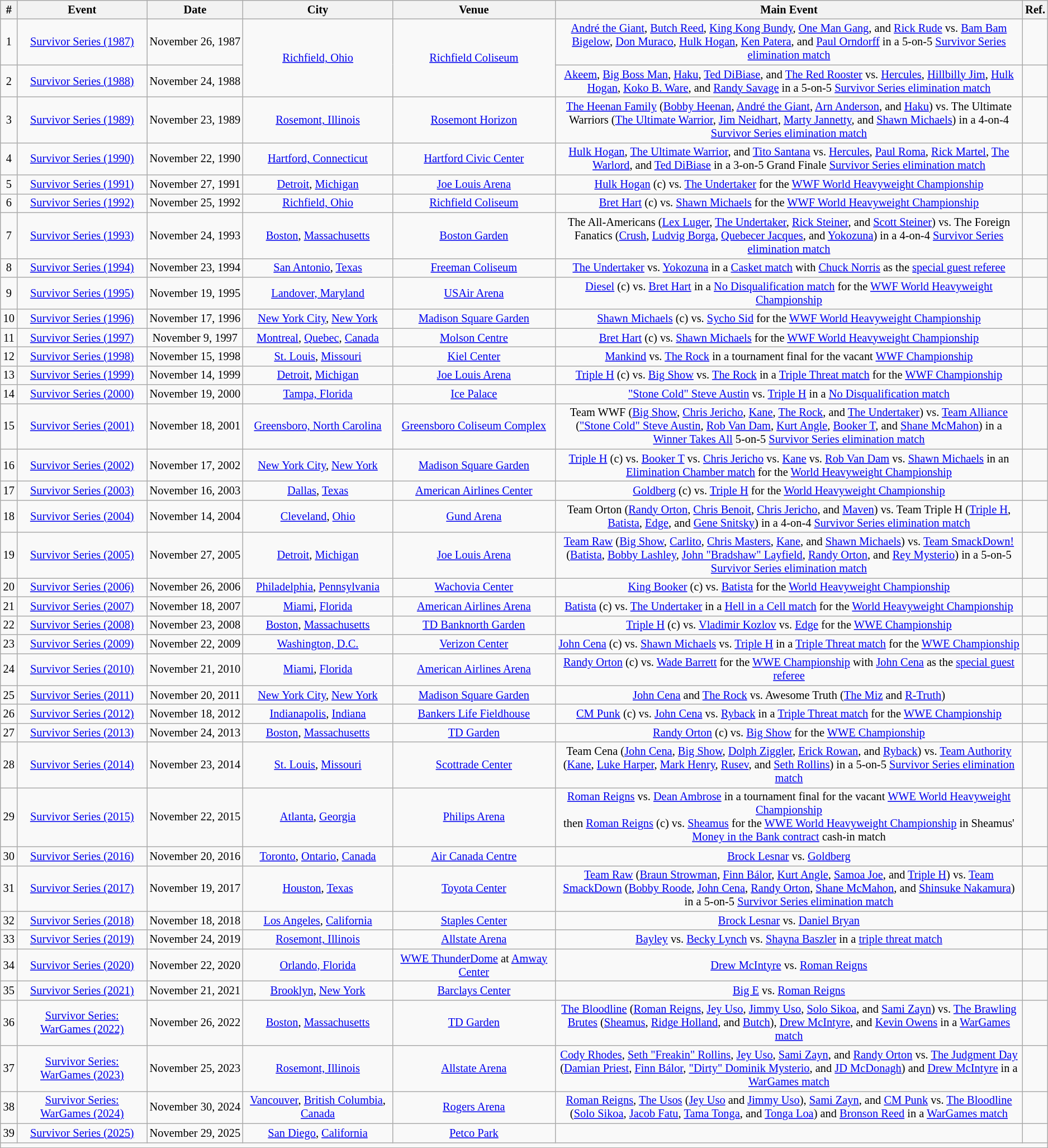<table class="sortable wikitable succession-box" style="font-size:85%; text-align:center;">
<tr>
<th>#</th>
<th>Event</th>
<th>Date</th>
<th>City</th>
<th>Venue</th>
<th>Main Event</th>
<th>Ref.</th>
</tr>
<tr>
<td>1</td>
<td style="white-space:nowrap;"><a href='#'>Survivor Series (1987)</a></td>
<td style="white-space:nowrap;">November 26, 1987</td>
<td rowspan="2"><a href='#'>Richfield, Ohio</a></td>
<td rowspan="2"><a href='#'>Richfield Coliseum</a></td>
<td><a href='#'>André the Giant</a>, <a href='#'>Butch Reed</a>, <a href='#'>King Kong Bundy</a>, <a href='#'>One Man Gang</a>, and <a href='#'>Rick Rude</a> vs. <a href='#'>Bam Bam Bigelow</a>, <a href='#'>Don Muraco</a>, <a href='#'>Hulk Hogan</a>, <a href='#'>Ken Patera</a>, and <a href='#'>Paul Orndorff</a> in a 5-on-5 <a href='#'>Survivor Series elimination match</a></td>
<td></td>
</tr>
<tr>
<td>2</td>
<td><a href='#'>Survivor Series (1988)</a></td>
<td>November 24, 1988</td>
<td><a href='#'>Akeem</a>, <a href='#'>Big Boss Man</a>, <a href='#'>Haku</a>, <a href='#'>Ted DiBiase</a>, and <a href='#'>The Red Rooster</a> vs. <a href='#'>Hercules</a>, <a href='#'>Hillbilly Jim</a>, <a href='#'>Hulk Hogan</a>, <a href='#'>Koko B. Ware</a>, and <a href='#'>Randy Savage</a> in a 5-on-5 <a href='#'>Survivor Series elimination match</a></td>
<td></td>
</tr>
<tr>
<td>3</td>
<td><a href='#'>Survivor Series (1989)</a></td>
<td>November 23, 1989</td>
<td><a href='#'>Rosemont, Illinois</a></td>
<td><a href='#'>Rosemont Horizon</a></td>
<td><a href='#'>The Heenan Family</a> (<a href='#'>Bobby Heenan</a>, <a href='#'>André the Giant</a>, <a href='#'>Arn Anderson</a>, and <a href='#'>Haku</a>) vs. The Ultimate Warriors (<a href='#'>The Ultimate Warrior</a>, <a href='#'>Jim Neidhart</a>, <a href='#'>Marty Jannetty</a>, and <a href='#'>Shawn Michaels</a>) in a 4-on-4 <a href='#'>Survivor Series elimination match</a></td>
<td></td>
</tr>
<tr>
<td>4</td>
<td><a href='#'>Survivor Series (1990)</a></td>
<td>November 22, 1990</td>
<td><a href='#'>Hartford, Connecticut</a></td>
<td><a href='#'>Hartford Civic Center</a></td>
<td><a href='#'>Hulk Hogan</a>, <a href='#'>The Ultimate Warrior</a>, and <a href='#'>Tito Santana</a> vs. <a href='#'>Hercules</a>, <a href='#'>Paul Roma</a>, <a href='#'>Rick Martel</a>, <a href='#'>The Warlord</a>, and <a href='#'>Ted DiBiase</a> in a 3-on-5 Grand Finale <a href='#'>Survivor Series elimination match</a></td>
<td></td>
</tr>
<tr>
<td>5</td>
<td><a href='#'>Survivor Series (1991)</a></td>
<td>November 27, 1991</td>
<td><a href='#'>Detroit</a>, <a href='#'>Michigan</a></td>
<td><a href='#'>Joe Louis Arena</a></td>
<td><a href='#'>Hulk Hogan</a> (c) vs. <a href='#'>The Undertaker</a> for the <a href='#'>WWF World Heavyweight Championship</a></td>
<td></td>
</tr>
<tr>
<td>6</td>
<td><a href='#'>Survivor Series (1992)</a></td>
<td>November 25, 1992</td>
<td><a href='#'>Richfield, Ohio</a></td>
<td><a href='#'>Richfield Coliseum</a></td>
<td><a href='#'>Bret Hart</a> (c) vs. <a href='#'>Shawn Michaels</a> for the <a href='#'>WWF World Heavyweight Championship</a></td>
<td></td>
</tr>
<tr>
<td>7</td>
<td><a href='#'>Survivor Series (1993)</a></td>
<td>November 24, 1993</td>
<td><a href='#'>Boston</a>, <a href='#'>Massachusetts</a></td>
<td><a href='#'>Boston Garden</a></td>
<td>The All-Americans (<a href='#'>Lex Luger</a>, <a href='#'>The Undertaker</a>, <a href='#'>Rick Steiner</a>, and <a href='#'>Scott Steiner</a>) vs. The Foreign Fanatics (<a href='#'>Crush</a>, <a href='#'>Ludvig Borga</a>, <a href='#'>Quebecer Jacques</a>, and <a href='#'>Yokozuna</a>) in a 4-on-4 <a href='#'>Survivor Series elimination match</a></td>
<td></td>
</tr>
<tr>
<td>8</td>
<td><a href='#'>Survivor Series (1994)</a></td>
<td>November 23, 1994</td>
<td><a href='#'>San Antonio</a>, <a href='#'>Texas</a></td>
<td><a href='#'>Freeman Coliseum</a></td>
<td><a href='#'>The Undertaker</a> vs. <a href='#'>Yokozuna</a> in a <a href='#'>Casket match</a> with <a href='#'>Chuck Norris</a> as the <a href='#'>special guest referee</a></td>
<td></td>
</tr>
<tr>
<td>9</td>
<td><a href='#'>Survivor Series (1995)</a></td>
<td>November 19, 1995</td>
<td><a href='#'>Landover, Maryland</a></td>
<td><a href='#'>USAir Arena</a></td>
<td><a href='#'>Diesel</a> (c) vs. <a href='#'>Bret Hart</a> in a <a href='#'>No Disqualification match</a> for the <a href='#'>WWF World Heavyweight Championship</a></td>
<td></td>
</tr>
<tr>
<td>10</td>
<td><a href='#'>Survivor Series (1996)</a></td>
<td>November 17, 1996</td>
<td><a href='#'>New York City</a>, <a href='#'>New York</a></td>
<td><a href='#'>Madison Square Garden</a></td>
<td><a href='#'>Shawn Michaels</a> (c) vs. <a href='#'>Sycho Sid</a> for the <a href='#'>WWF World Heavyweight Championship</a></td>
<td></td>
</tr>
<tr>
<td>11</td>
<td><a href='#'>Survivor Series (1997)</a></td>
<td>November 9, 1997</td>
<td><a href='#'>Montreal</a>, <a href='#'>Quebec</a>, <a href='#'>Canada</a></td>
<td><a href='#'>Molson Centre</a></td>
<td><a href='#'>Bret Hart</a> (c) vs. <a href='#'>Shawn Michaels</a> for the <a href='#'>WWF World Heavyweight Championship</a></td>
<td></td>
</tr>
<tr>
<td>12</td>
<td><a href='#'>Survivor Series (1998)</a></td>
<td>November 15, 1998</td>
<td><a href='#'>St. Louis</a>, <a href='#'>Missouri</a></td>
<td><a href='#'>Kiel Center</a></td>
<td><a href='#'>Mankind</a> vs. <a href='#'>The Rock</a> in a tournament final for the vacant <a href='#'>WWF Championship</a></td>
<td></td>
</tr>
<tr>
<td>13</td>
<td><a href='#'>Survivor Series (1999)</a></td>
<td>November 14, 1999</td>
<td><a href='#'>Detroit</a>, <a href='#'>Michigan</a></td>
<td><a href='#'>Joe Louis Arena</a></td>
<td><a href='#'>Triple H</a> (c) vs. <a href='#'>Big Show</a> vs. <a href='#'>The Rock</a> in a <a href='#'>Triple Threat match</a> for the <a href='#'>WWF Championship</a></td>
<td></td>
</tr>
<tr>
<td>14</td>
<td><a href='#'>Survivor Series (2000)</a></td>
<td>November 19, 2000</td>
<td><a href='#'>Tampa, Florida</a></td>
<td><a href='#'>Ice Palace</a></td>
<td><a href='#'>"Stone Cold" Steve Austin</a> vs. <a href='#'>Triple H</a> in a <a href='#'>No Disqualification match</a></td>
<td></td>
</tr>
<tr>
<td>15</td>
<td><a href='#'>Survivor Series (2001)</a></td>
<td>November 18, 2001</td>
<td style="white-space:nowrap;"><a href='#'>Greensboro, North Carolina</a></td>
<td style="white-space:nowrap;"><a href='#'>Greensboro Coliseum Complex</a></td>
<td>Team WWF (<a href='#'>Big Show</a>, <a href='#'>Chris Jericho</a>, <a href='#'>Kane</a>, <a href='#'>The Rock</a>, and <a href='#'>The Undertaker</a>) vs. <a href='#'>Team Alliance</a> (<a href='#'>"Stone Cold" Steve Austin</a>, <a href='#'>Rob Van Dam</a>, <a href='#'>Kurt Angle</a>, <a href='#'>Booker T</a>, and <a href='#'>Shane McMahon</a>) in a <a href='#'>Winner Takes All</a> 5-on-5 <a href='#'>Survivor Series elimination match</a></td>
<td></td>
</tr>
<tr>
<td>16</td>
<td><a href='#'>Survivor Series (2002)</a></td>
<td>November 17, 2002</td>
<td><a href='#'>New York City</a>, <a href='#'>New York</a></td>
<td><a href='#'>Madison Square Garden</a></td>
<td><a href='#'>Triple H</a> (c) vs. <a href='#'>Booker T</a> vs. <a href='#'>Chris Jericho</a> vs. <a href='#'>Kane</a> vs. <a href='#'>Rob Van Dam</a> vs. <a href='#'>Shawn Michaels</a> in an <a href='#'>Elimination Chamber match</a> for the <a href='#'>World Heavyweight Championship</a></td>
<td></td>
</tr>
<tr>
<td>17</td>
<td><a href='#'>Survivor Series (2003)</a></td>
<td>November 16, 2003</td>
<td><a href='#'>Dallas</a>, <a href='#'>Texas</a></td>
<td><a href='#'>American Airlines Center</a></td>
<td><a href='#'>Goldberg</a> (c) vs. <a href='#'>Triple H</a> for the <a href='#'>World Heavyweight Championship</a></td>
<td></td>
</tr>
<tr>
<td>18</td>
<td><a href='#'>Survivor Series (2004)</a></td>
<td>November 14, 2004</td>
<td><a href='#'>Cleveland</a>, <a href='#'>Ohio</a></td>
<td><a href='#'>Gund Arena</a></td>
<td>Team Orton (<a href='#'>Randy Orton</a>, <a href='#'>Chris Benoit</a>, <a href='#'>Chris Jericho</a>, and <a href='#'>Maven</a>) vs. Team Triple H (<a href='#'>Triple H</a>, <a href='#'>Batista</a>, <a href='#'>Edge</a>, and <a href='#'>Gene Snitsky</a>) in a 4-on-4 <a href='#'>Survivor Series elimination match</a></td>
<td></td>
</tr>
<tr>
<td>19</td>
<td><a href='#'>Survivor Series (2005)</a></td>
<td>November 27, 2005</td>
<td><a href='#'>Detroit</a>, <a href='#'>Michigan</a></td>
<td><a href='#'>Joe Louis Arena</a></td>
<td><a href='#'>Team Raw</a> (<a href='#'>Big Show</a>, <a href='#'>Carlito</a>, <a href='#'>Chris Masters</a>, <a href='#'>Kane</a>, and <a href='#'>Shawn Michaels</a>) vs. <a href='#'>Team SmackDown!</a> (<a href='#'>Batista</a>, <a href='#'>Bobby Lashley</a>, <a href='#'>John "Bradshaw" Layfield</a>, <a href='#'>Randy Orton</a>, and <a href='#'>Rey Mysterio</a>) in a 5-on-5 <a href='#'>Survivor Series elimination match</a></td>
<td></td>
</tr>
<tr>
<td>20</td>
<td><a href='#'>Survivor Series (2006)</a></td>
<td>November 26, 2006</td>
<td><a href='#'>Philadelphia</a>, <a href='#'>Pennsylvania</a></td>
<td><a href='#'>Wachovia Center</a></td>
<td><a href='#'>King Booker</a> (c) vs. <a href='#'>Batista</a> for the <a href='#'>World Heavyweight Championship</a></td>
<td></td>
</tr>
<tr>
<td>21</td>
<td><a href='#'>Survivor Series (2007)</a></td>
<td>November 18, 2007</td>
<td><a href='#'>Miami</a>, <a href='#'>Florida</a></td>
<td><a href='#'>American Airlines Arena</a></td>
<td><a href='#'>Batista</a> (c) vs. <a href='#'>The Undertaker</a> in a <a href='#'>Hell in a Cell match</a> for the <a href='#'>World Heavyweight Championship</a></td>
<td></td>
</tr>
<tr>
<td>22</td>
<td><a href='#'>Survivor Series (2008)</a></td>
<td>November 23, 2008</td>
<td><a href='#'>Boston</a>, <a href='#'>Massachusetts</a></td>
<td><a href='#'>TD Banknorth Garden</a></td>
<td><a href='#'>Triple H</a> (c) vs. <a href='#'>Vladimir Kozlov</a> vs. <a href='#'>Edge</a> for the <a href='#'>WWE Championship</a></td>
<td></td>
</tr>
<tr>
<td>23</td>
<td><a href='#'>Survivor Series (2009)</a></td>
<td>November 22, 2009</td>
<td><a href='#'>Washington, D.C.</a></td>
<td><a href='#'>Verizon Center</a></td>
<td><a href='#'>John Cena</a> (c) vs. <a href='#'>Shawn Michaels</a> vs. <a href='#'>Triple H</a> in a <a href='#'>Triple Threat match</a> for the <a href='#'>WWE Championship</a></td>
<td></td>
</tr>
<tr>
<td>24</td>
<td><a href='#'>Survivor Series (2010)</a></td>
<td>November 21, 2010</td>
<td><a href='#'>Miami</a>, <a href='#'>Florida</a></td>
<td><a href='#'>American Airlines Arena</a></td>
<td><a href='#'>Randy Orton</a> (c) vs. <a href='#'>Wade Barrett</a> for the <a href='#'>WWE Championship</a> with <a href='#'>John Cena</a> as the <a href='#'>special guest referee</a></td>
<td></td>
</tr>
<tr>
<td>25</td>
<td><a href='#'>Survivor Series (2011)</a></td>
<td>November 20, 2011</td>
<td><a href='#'>New York City</a>, <a href='#'>New York</a></td>
<td><a href='#'>Madison Square Garden</a></td>
<td><a href='#'>John Cena</a> and <a href='#'>The Rock</a> vs. Awesome Truth (<a href='#'>The Miz</a> and <a href='#'>R-Truth</a>)</td>
<td></td>
</tr>
<tr>
<td>26</td>
<td><a href='#'>Survivor Series (2012)</a></td>
<td>November 18, 2012</td>
<td><a href='#'>Indianapolis</a>, <a href='#'>Indiana</a></td>
<td><a href='#'>Bankers Life Fieldhouse</a></td>
<td><a href='#'>CM Punk</a> (c) vs. <a href='#'>John Cena</a> vs. <a href='#'>Ryback</a> in a <a href='#'>Triple Threat match</a> for the <a href='#'>WWE Championship</a></td>
<td></td>
</tr>
<tr>
<td>27</td>
<td><a href='#'>Survivor Series (2013)</a></td>
<td>November 24, 2013</td>
<td><a href='#'>Boston</a>, <a href='#'>Massachusetts</a></td>
<td><a href='#'>TD Garden</a></td>
<td><a href='#'>Randy Orton</a> (c) vs. <a href='#'>Big Show</a> for the <a href='#'>WWE Championship</a></td>
<td></td>
</tr>
<tr>
<td>28</td>
<td><a href='#'>Survivor Series (2014)</a></td>
<td>November 23, 2014</td>
<td><a href='#'>St. Louis</a>, <a href='#'>Missouri</a></td>
<td><a href='#'>Scottrade Center</a></td>
<td>Team Cena (<a href='#'>John Cena</a>, <a href='#'>Big Show</a>, <a href='#'>Dolph Ziggler</a>, <a href='#'>Erick Rowan</a>, and <a href='#'>Ryback</a>) vs. <a href='#'>Team Authority</a> (<a href='#'>Kane</a>, <a href='#'>Luke Harper</a>, <a href='#'>Mark Henry</a>, <a href='#'>Rusev</a>, and <a href='#'>Seth Rollins</a>) in a 5-on-5 <a href='#'>Survivor Series elimination match</a></td>
<td></td>
</tr>
<tr>
<td>29</td>
<td><a href='#'>Survivor Series (2015)</a></td>
<td>November 22, 2015</td>
<td><a href='#'>Atlanta</a>, <a href='#'>Georgia</a></td>
<td><a href='#'>Philips Arena</a></td>
<td><a href='#'>Roman Reigns</a> vs. <a href='#'>Dean Ambrose</a> in a tournament final for the vacant <a href='#'>WWE World Heavyweight Championship</a><br> then <a href='#'>Roman Reigns</a> (c) vs. <a href='#'>Sheamus</a> for the <a href='#'>WWE World Heavyweight Championship</a> in Sheamus' <a href='#'>Money in the Bank contract</a> cash-in match</td>
<td></td>
</tr>
<tr>
<td>30</td>
<td><a href='#'>Survivor Series (2016)</a></td>
<td>November 20, 2016</td>
<td><a href='#'>Toronto</a>, <a href='#'>Ontario</a>, <a href='#'>Canada</a></td>
<td><a href='#'>Air Canada Centre</a></td>
<td><a href='#'>Brock Lesnar</a> vs. <a href='#'>Goldberg</a></td>
<td></td>
</tr>
<tr>
<td>31</td>
<td><a href='#'>Survivor Series (2017)</a></td>
<td>November 19, 2017</td>
<td><a href='#'>Houston</a>, <a href='#'>Texas</a></td>
<td><a href='#'>Toyota Center</a></td>
<td><a href='#'>Team Raw</a> (<a href='#'>Braun Strowman</a>, <a href='#'>Finn Bálor</a>, <a href='#'>Kurt Angle</a>, <a href='#'>Samoa Joe</a>, and <a href='#'>Triple H</a>) vs. <a href='#'>Team SmackDown</a> (<a href='#'>Bobby Roode</a>, <a href='#'>John Cena</a>, <a href='#'>Randy Orton</a>, <a href='#'>Shane McMahon</a>, and <a href='#'>Shinsuke Nakamura</a>) in a 5-on-5 <a href='#'>Survivor Series elimination match</a></td>
<td></td>
</tr>
<tr>
<td>32</td>
<td><a href='#'>Survivor Series (2018)</a></td>
<td>November 18, 2018</td>
<td><a href='#'>Los Angeles</a>, <a href='#'>California</a></td>
<td><a href='#'>Staples Center</a></td>
<td><a href='#'>Brock Lesnar</a> vs. <a href='#'>Daniel Bryan</a></td>
<td></td>
</tr>
<tr>
<td>33</td>
<td><a href='#'>Survivor Series (2019)</a></td>
<td>November 24, 2019</td>
<td><a href='#'>Rosemont, Illinois</a></td>
<td><a href='#'>Allstate Arena</a></td>
<td><a href='#'>Bayley</a> vs. <a href='#'>Becky Lynch</a> vs. <a href='#'>Shayna Baszler</a> in a <a href='#'>triple threat match</a></td>
<td></td>
</tr>
<tr>
<td>34</td>
<td><a href='#'>Survivor Series (2020)</a></td>
<td>November 22, 2020</td>
<td><a href='#'>Orlando, Florida</a></td>
<td><a href='#'>WWE ThunderDome</a> at <a href='#'>Amway Center</a></td>
<td><a href='#'>Drew McIntyre</a> vs. <a href='#'>Roman Reigns</a></td>
<td></td>
</tr>
<tr>
<td>35</td>
<td><a href='#'>Survivor Series (2021)</a></td>
<td>November 21, 2021</td>
<td><a href='#'>Brooklyn</a>, <a href='#'>New York</a></td>
<td><a href='#'>Barclays Center</a></td>
<td><a href='#'>Big E</a> vs. <a href='#'>Roman Reigns</a></td>
<td></td>
</tr>
<tr>
<td>36</td>
<td><a href='#'>Survivor Series: WarGames (2022)</a></td>
<td>November 26, 2022</td>
<td><a href='#'>Boston</a>, <a href='#'>Massachusetts</a></td>
<td><a href='#'>TD Garden</a></td>
<td><a href='#'>The Bloodline</a> (<a href='#'>Roman Reigns</a>, <a href='#'>Jey Uso</a>, <a href='#'>Jimmy Uso</a>, <a href='#'>Solo Sikoa</a>, and <a href='#'>Sami Zayn</a>) vs. <a href='#'>The Brawling Brutes</a> (<a href='#'>Sheamus</a>, <a href='#'>Ridge Holland</a>, and <a href='#'>Butch</a>), <a href='#'>Drew McIntyre</a>, and <a href='#'>Kevin Owens</a> in a <a href='#'>WarGames match</a></td>
<td></td>
</tr>
<tr>
<td>37</td>
<td><a href='#'>Survivor Series: WarGames (2023)</a></td>
<td>November 25, 2023</td>
<td><a href='#'>Rosemont, Illinois</a></td>
<td><a href='#'>Allstate Arena</a></td>
<td><a href='#'>Cody Rhodes</a>, <a href='#'>Seth "Freakin" Rollins</a>, <a href='#'>Jey Uso</a>, <a href='#'>Sami Zayn</a>, and <a href='#'>Randy Orton</a> vs. <a href='#'>The Judgment Day</a> (<a href='#'>Damian Priest</a>, <a href='#'>Finn Bálor</a>, <a href='#'>"Dirty" Dominik Mysterio</a>, and <a href='#'>JD McDonagh</a>) and <a href='#'>Drew McIntyre</a> in a <a href='#'>WarGames match</a></td>
<td></td>
</tr>
<tr>
<td>38</td>
<td><a href='#'>Survivor Series: WarGames (2024)</a></td>
<td>November 30, 2024</td>
<td><a href='#'>Vancouver</a>, <a href='#'>British Columbia</a>, <a href='#'>Canada</a></td>
<td><a href='#'>Rogers Arena</a></td>
<td><a href='#'>Roman Reigns</a>, <a href='#'>The Usos</a> (<a href='#'>Jey Uso</a> and <a href='#'>Jimmy Uso</a>), <a href='#'>Sami Zayn</a>, and <a href='#'>CM Punk</a> vs. <a href='#'>The Bloodline</a> (<a href='#'>Solo Sikoa</a>, <a href='#'>Jacob Fatu</a>, <a href='#'>Tama Tonga</a>, and <a href='#'>Tonga Loa</a>) and <a href='#'>Bronson Reed</a> in a <a href='#'>WarGames match</a></td>
<td></td>
</tr>
<tr>
<td>39</td>
<td><a href='#'>Survivor Series (2025)</a></td>
<td>November 29, 2025</td>
<td><a href='#'>San Diego</a>, <a href='#'>California</a></td>
<td><a href='#'>Petco Park</a></td>
<td></td>
<td></td>
</tr>
<tr>
<td colspan="10"></td>
</tr>
<tr>
</tr>
</table>
